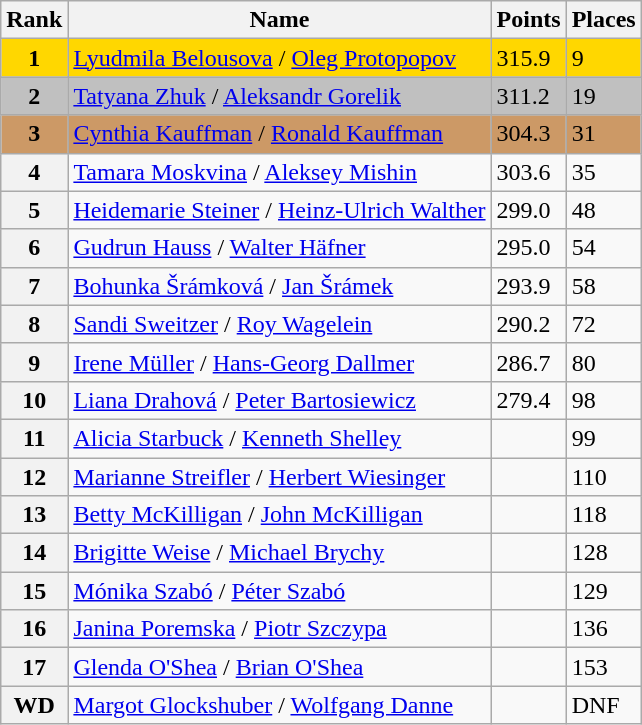<table class="wikitable">
<tr>
<th>Rank</th>
<th>Name</th>
<th>Points</th>
<th>Places</th>
</tr>
<tr bgcolor=gold>
<td align=center><strong>1</strong></td>
<td> <a href='#'>Lyudmila Belousova</a> / <a href='#'>Oleg Protopopov</a></td>
<td>315.9</td>
<td>9</td>
</tr>
<tr bgcolor=silver>
<td align=center><strong>2</strong></td>
<td> <a href='#'>Tatyana Zhuk</a> / <a href='#'>Aleksandr Gorelik</a></td>
<td>311.2</td>
<td>19</td>
</tr>
<tr bgcolor=cc9966>
<td align=center><strong>3</strong></td>
<td> <a href='#'>Cynthia Kauffman</a> / <a href='#'>Ronald Kauffman</a></td>
<td>304.3</td>
<td>31</td>
</tr>
<tr>
<th>4</th>
<td> <a href='#'>Tamara Moskvina</a> / <a href='#'>Aleksey Mishin</a></td>
<td>303.6</td>
<td>35</td>
</tr>
<tr>
<th>5</th>
<td> <a href='#'>Heidemarie Steiner</a> / <a href='#'>Heinz-Ulrich Walther</a></td>
<td>299.0</td>
<td>48</td>
</tr>
<tr>
<th>6</th>
<td> <a href='#'>Gudrun Hauss</a> / <a href='#'>Walter Häfner</a></td>
<td>295.0</td>
<td>54</td>
</tr>
<tr>
<th>7</th>
<td> <a href='#'>Bohunka Šrámková</a> / <a href='#'>Jan Šrámek</a></td>
<td>293.9</td>
<td>58</td>
</tr>
<tr>
<th>8</th>
<td> <a href='#'>Sandi Sweitzer</a> / <a href='#'>Roy Wagelein</a></td>
<td>290.2</td>
<td>72</td>
</tr>
<tr>
<th>9</th>
<td> <a href='#'>Irene Müller</a> / <a href='#'>Hans-Georg Dallmer</a></td>
<td>286.7</td>
<td>80</td>
</tr>
<tr>
<th>10</th>
<td> <a href='#'>Liana Drahová</a> / <a href='#'>Peter Bartosiewicz</a></td>
<td>279.4</td>
<td>98</td>
</tr>
<tr>
<th>11</th>
<td> <a href='#'>Alicia Starbuck</a> / <a href='#'>Kenneth Shelley</a></td>
<td></td>
<td>99</td>
</tr>
<tr>
<th>12</th>
<td> <a href='#'>Marianne Streifler</a> / <a href='#'>Herbert Wiesinger</a></td>
<td></td>
<td>110</td>
</tr>
<tr>
<th>13</th>
<td> <a href='#'>Betty McKilligan</a> / <a href='#'>John McKilligan</a></td>
<td></td>
<td>118</td>
</tr>
<tr>
<th>14</th>
<td> <a href='#'>Brigitte Weise</a> / <a href='#'>Michael Brychy</a></td>
<td></td>
<td>128</td>
</tr>
<tr>
<th>15</th>
<td> <a href='#'>Mónika Szabó</a> / <a href='#'>Péter Szabó</a></td>
<td></td>
<td>129</td>
</tr>
<tr>
<th>16</th>
<td> <a href='#'>Janina Poremska</a> / <a href='#'>Piotr Szczypa</a></td>
<td></td>
<td>136</td>
</tr>
<tr>
<th>17</th>
<td> <a href='#'>Glenda O'Shea</a> / <a href='#'>Brian O'Shea</a></td>
<td></td>
<td>153</td>
</tr>
<tr>
<th>WD</th>
<td> <a href='#'>Margot Glockshuber</a> / <a href='#'>Wolfgang Danne</a></td>
<td></td>
<td>DNF</td>
</tr>
</table>
